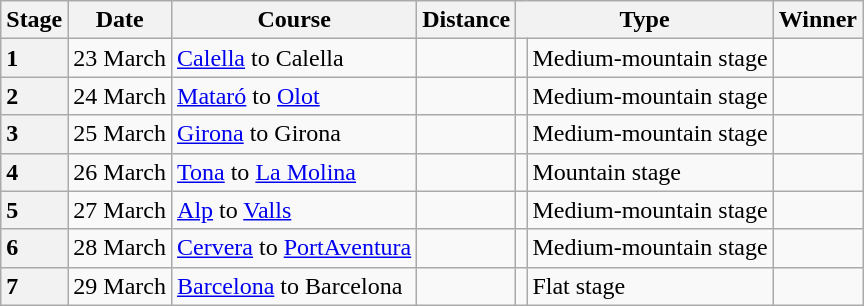<table class="wikitable">
<tr>
<th>Stage</th>
<th>Date</th>
<th>Course</th>
<th>Distance</th>
<th colspan="2">Type</th>
<th>Winner</th>
</tr>
<tr>
<th style="text-align:left">1</th>
<td align=right>23 March</td>
<td><a href='#'>Calella</a> to Calella</td>
<td style="text-align:center;"></td>
<td></td>
<td>Medium-mountain stage</td>
<td></td>
</tr>
<tr>
<th style="text-align:left">2</th>
<td align=right>24 March</td>
<td><a href='#'>Mataró</a> to <a href='#'>Olot</a></td>
<td style="text-align:center;"></td>
<td></td>
<td>Medium-mountain stage</td>
<td></td>
</tr>
<tr>
<th style="text-align:left">3</th>
<td align=right>25 March</td>
<td><a href='#'>Girona</a> to Girona</td>
<td style="text-align:center;"></td>
<td></td>
<td>Medium-mountain stage</td>
<td></td>
</tr>
<tr>
<th style="text-align:left">4</th>
<td align=right>26 March</td>
<td><a href='#'>Tona</a> to <a href='#'>La Molina</a></td>
<td style="text-align:center;"></td>
<td></td>
<td>Mountain stage</td>
<td></td>
</tr>
<tr>
<th style="text-align:left">5</th>
<td align=right>27 March</td>
<td><a href='#'>Alp</a> to <a href='#'>Valls</a></td>
<td style="text-align:center;"></td>
<td></td>
<td>Medium-mountain stage</td>
<td></td>
</tr>
<tr>
<th style="text-align:left">6</th>
<td align=right>28 March</td>
<td><a href='#'>Cervera</a> to <a href='#'>PortAventura</a></td>
<td style="text-align:center;"></td>
<td></td>
<td>Medium-mountain stage</td>
<td></td>
</tr>
<tr>
<th style="text-align:left">7</th>
<td align=right>29 March</td>
<td><a href='#'>Barcelona</a> to Barcelona</td>
<td style="text-align:center;"></td>
<td></td>
<td>Flat stage</td>
<td></td>
</tr>
</table>
